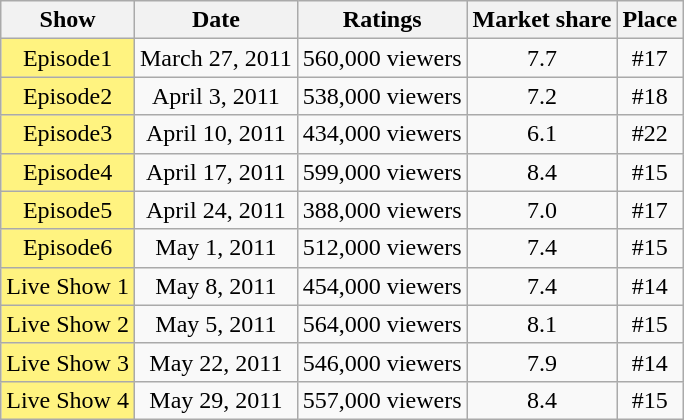<table class="wikitable sortable" style="text-align:center">
<tr>
<th>Show</th>
<th>Date</th>
<th>Ratings</th>
<th>Market share</th>
<th>Place</th>
</tr>
<tr>
<td style="background:#FFF380">Episode1</td>
<td>March 27, 2011</td>
<td>560,000 viewers</td>
<td>7.7</td>
<td>#17</td>
</tr>
<tr>
<td style="background:#FFF380">Episode2</td>
<td>April 3, 2011</td>
<td>538,000 viewers</td>
<td>7.2</td>
<td>#18</td>
</tr>
<tr>
<td style="background:#FFF380">Episode3</td>
<td>April 10, 2011</td>
<td>434,000 viewers</td>
<td>6.1</td>
<td>#22</td>
</tr>
<tr>
<td style="background:#FFF380">Episode4</td>
<td>April 17, 2011</td>
<td>599,000 viewers</td>
<td>8.4</td>
<td>#15</td>
</tr>
<tr>
<td style="background:#FFF380">Episode5</td>
<td>April 24, 2011</td>
<td>388,000 viewers</td>
<td>7.0</td>
<td>#17</td>
</tr>
<tr>
<td style="background:#FFF380">Episode6</td>
<td>May 1, 2011</td>
<td>512,000 viewers</td>
<td>7.4</td>
<td>#15</td>
</tr>
<tr>
<td style="background:#FFF380">Live Show 1</td>
<td>May 8, 2011</td>
<td>454,000 viewers</td>
<td>7.4</td>
<td>#14</td>
</tr>
<tr>
<td style="background:#FFF380">Live Show 2</td>
<td>May 5, 2011</td>
<td>564,000 viewers</td>
<td>8.1</td>
<td>#15</td>
</tr>
<tr>
<td style="background:#FFF380">Live Show 3</td>
<td>May 22, 2011</td>
<td>546,000 viewers</td>
<td>7.9</td>
<td>#14</td>
</tr>
<tr>
<td style="background:#FFF380">Live Show 4</td>
<td>May 29, 2011</td>
<td>557,000 viewers</td>
<td>8.4</td>
<td>#15</td>
</tr>
</table>
